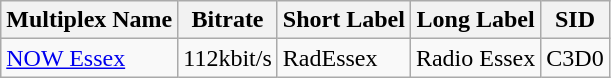<table class="wikitable">
<tr>
<th>Multiplex Name</th>
<th>Bitrate</th>
<th>Short Label</th>
<th>Long Label</th>
<th>SID</th>
</tr>
<tr>
<td><a href='#'>NOW Essex</a></td>
<td>112kbit/s</td>
<td>RadEssex</td>
<td>Radio Essex</td>
<td>C3D0</td>
</tr>
</table>
